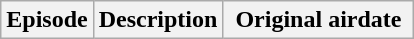<table class="wikitable plainrowheaders" ; background-color:#FFFFFF">
<tr>
<th width="40">Episode</th>
<th>Description</th>
<th width="120">Original airdate<br>









</th>
</tr>
</table>
